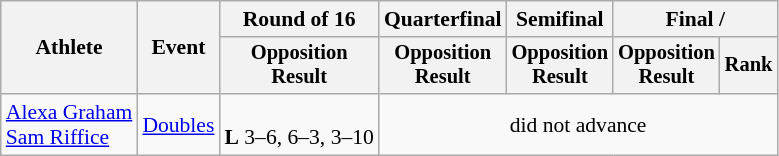<table class=wikitable style=font-size:90%;text-align:center>
<tr>
<th rowspan=2>Athlete</th>
<th rowspan=2>Event</th>
<th>Round of 16</th>
<th>Quarterfinal</th>
<th>Semifinal</th>
<th colspan=2>Final / </th>
</tr>
<tr style=font-size:95%>
<th>Opposition<br>Result</th>
<th>Opposition<br>Result</th>
<th>Opposition<br>Result</th>
<th>Opposition<br>Result</th>
<th>Rank</th>
</tr>
<tr>
<td align=left><a href='#'>Alexa Graham</a><br><a href='#'>Sam Riffice</a></td>
<td align=left><a href='#'>Doubles</a></td>
<td><br><strong>L</strong> 3–6, 6–3, 3–10</td>
<td colspan=4>did not advance</td>
</tr>
</table>
